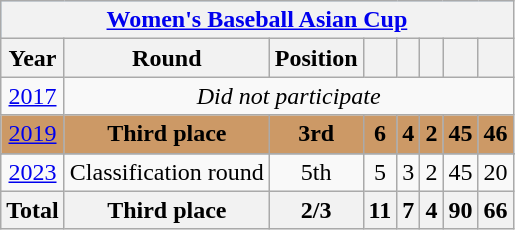<table class="wikitable" style="text-align: center;">
<tr bgcolor=#9acdff>
<th colspan=9><a href='#'>Women's Baseball Asian Cup</a></th>
</tr>
<tr>
<th>Year</th>
<th>Round</th>
<th>Position</th>
<th></th>
<th></th>
<th></th>
<th></th>
<th></th>
</tr>
<tr>
<td> <a href='#'>2017</a></td>
<td colspan=7><em>Did not participate</em></td>
</tr>
<tr bgcolor=#cc9966>
<td> <a href='#'>2019</a></td>
<td><strong>Third place</strong></td>
<td><strong>3rd</strong></td>
<td><strong>6</strong></td>
<td><strong>4</strong></td>
<td><strong>2</strong></td>
<td><strong>45</strong></td>
<td><strong>46</strong></td>
</tr>
<tr>
</tr>
<tr>
<td> <a href='#'>2023</a></td>
<td>Classification round</td>
<td>5th</td>
<td>5</td>
<td>3</td>
<td>2</td>
<td>45</td>
<td>20</td>
</tr>
<tr>
<th>Total</th>
<th><strong>Third place</strong></th>
<th><strong>2/3</strong></th>
<th><strong>11</strong></th>
<th><strong>7</strong></th>
<th><strong>4</strong></th>
<th><strong>90</strong></th>
<th><strong>66</strong></th>
</tr>
</table>
